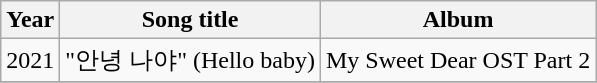<table class="wikitable">
<tr>
<th>Year</th>
<th>Song title</th>
<th>Album</th>
</tr>
<tr>
<td>2021</td>
<td>"안녕 나야" (Hello baby)</td>
<td>My Sweet Dear OST Part 2</td>
</tr>
<tr>
</tr>
</table>
